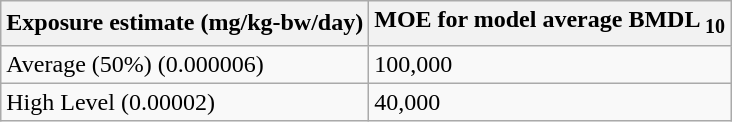<table class="wikitable" border="1">
<tr>
<th>Exposure estimate (mg/kg-bw/day)</th>
<th>MOE for model average BMDL <sub>10</sub></th>
</tr>
<tr>
<td>Average (50%) (0.000006)</td>
<td>100,000</td>
</tr>
<tr>
<td>High Level (0.00002)</td>
<td>40,000</td>
</tr>
</table>
